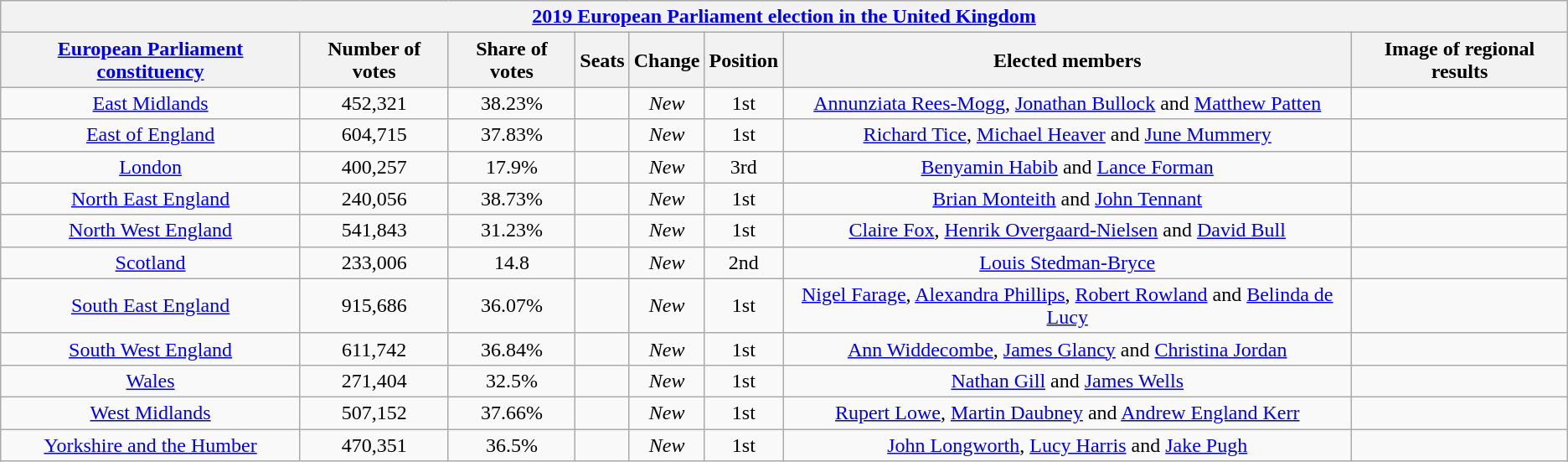<table class="wikitable" style="text-align:center">
<tr>
<th colspan="8"><a href='#'>2019 European Parliament election in the United Kingdom</a></th>
</tr>
<tr>
<th><a href='#'>European Parliament constituency</a></th>
<th>Number of votes</th>
<th>Share of votes</th>
<th>Seats</th>
<th>Change</th>
<th>Position</th>
<th>Elected members</th>
<th>Image of regional results</th>
</tr>
<tr>
<td><a href='#'>East Midlands</a></td>
<td>452,321</td>
<td>38.23%</td>
<td></td>
<td><em>New</em></td>
<td>1st</td>
<td><a href='#'>Annunziata Rees-Mogg</a>, <a href='#'>Jonathan Bullock</a> and <a href='#'>Matthew Patten</a></td>
<td></td>
</tr>
<tr>
<td><a href='#'>East of England</a></td>
<td>604,715</td>
<td>37.83%</td>
<td></td>
<td><em>New</em></td>
<td>1st</td>
<td><a href='#'>Richard Tice</a>, <a href='#'>Michael Heaver</a> and <a href='#'>June Mummery</a></td>
<td></td>
</tr>
<tr>
<td><a href='#'>London</a></td>
<td>400,257</td>
<td>17.9%</td>
<td></td>
<td><em>New</em></td>
<td>3rd</td>
<td><a href='#'>Benyamin Habib</a> and <a href='#'>Lance Forman</a></td>
<td></td>
</tr>
<tr>
<td><a href='#'>North East England</a></td>
<td>240,056</td>
<td>38.73%</td>
<td></td>
<td><em>New</em></td>
<td>1st</td>
<td><a href='#'>Brian Monteith</a> and <a href='#'>John Tennant</a></td>
<td></td>
</tr>
<tr>
<td><a href='#'>North West England</a></td>
<td>541,843</td>
<td>31.23%</td>
<td></td>
<td><em>New</em></td>
<td>1st</td>
<td><a href='#'>Claire Fox</a>, <a href='#'>Henrik Overgaard-Nielsen</a> and <a href='#'>David Bull</a></td>
<td></td>
</tr>
<tr>
<td><a href='#'>Scotland</a></td>
<td>233,006</td>
<td>14.8</td>
<td></td>
<td><em>New</em></td>
<td>2nd</td>
<td><a href='#'>Louis Stedman-Bryce</a></td>
<td></td>
</tr>
<tr>
<td><a href='#'>South East England</a></td>
<td>915,686</td>
<td>36.07%</td>
<td></td>
<td><em>New</em></td>
<td>1st</td>
<td><a href='#'>Nigel Farage</a>, <a href='#'>Alexandra Phillips</a>, <a href='#'>Robert Rowland</a> and <a href='#'>Belinda de Lucy</a></td>
<td></td>
</tr>
<tr>
<td><a href='#'>South West England</a><br></td>
<td>611,742</td>
<td>36.84%</td>
<td></td>
<td><em>New</em></td>
<td>1st</td>
<td><a href='#'>Ann Widdecombe</a>, <a href='#'>James Glancy</a> and <a href='#'>Christina Jordan</a></td>
<td></td>
</tr>
<tr>
<td><a href='#'>Wales</a></td>
<td>271,404</td>
<td>32.5%</td>
<td></td>
<td><em>New</em></td>
<td>1st</td>
<td><a href='#'>Nathan Gill</a> and <a href='#'>James Wells</a></td>
<td></td>
</tr>
<tr>
<td><a href='#'>West Midlands</a></td>
<td>507,152</td>
<td>37.66%</td>
<td></td>
<td><em>New</em></td>
<td>1st</td>
<td><a href='#'>Rupert Lowe</a>, <a href='#'>Martin Daubney</a> and <a href='#'>Andrew England Kerr</a></td>
<td></td>
</tr>
<tr>
<td><a href='#'>Yorkshire and the Humber</a></td>
<td>470,351</td>
<td>36.5%</td>
<td></td>
<td><em>New</em></td>
<td>1st</td>
<td><a href='#'>John Longworth</a>, <a href='#'>Lucy Harris</a> and <a href='#'>Jake Pugh</a></td>
<td></td>
</tr>
</table>
